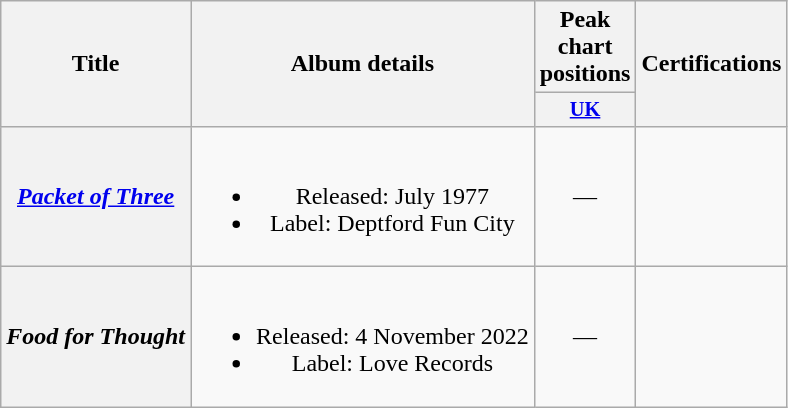<table class="wikitable plainrowheaders" style="text-align:center;">
<tr>
<th rowspan="2">Title</th>
<th rowspan="2">Album details</th>
<th>Peak chart positions</th>
<th rowspan="2">Certifications</th>
</tr>
<tr>
<th style="width:3em; font-size:85%"><a href='#'>UK</a><br></th>
</tr>
<tr>
<th scope="row"><em><a href='#'>Packet of Three</a></em></th>
<td><br><ul><li>Released: July 1977</li><li>Label: Deptford Fun City</li></ul></td>
<td>—</td>
<td></td>
</tr>
<tr>
<th scope="row"><em>Food for Thought</em></th>
<td><br><ul><li>Released: 4 November 2022</li><li>Label: Love Records</li></ul></td>
<td>—</td>
<td></td>
</tr>
</table>
